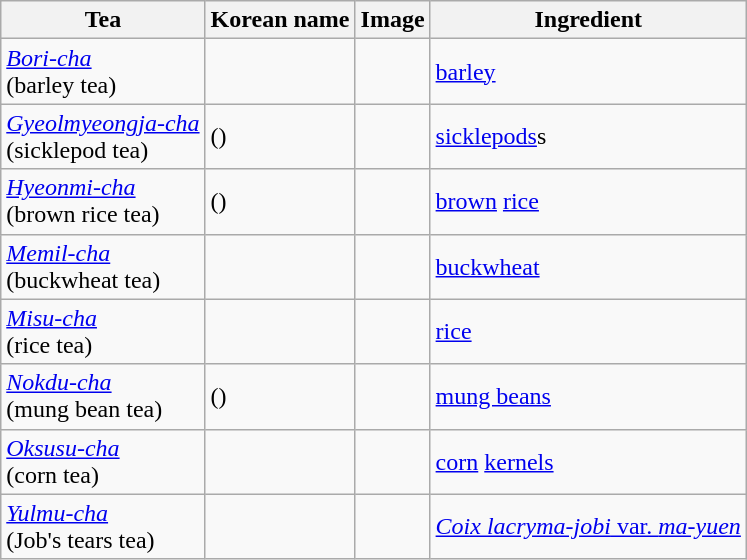<table class="wikitable">
<tr>
<th>Tea</th>
<th>Korean name</th>
<th>Image</th>
<th>Ingredient</th>
</tr>
<tr>
<td><em><a href='#'>Bori-cha</a></em><br>(barley tea)</td>
<td></td>
<td></td>
<td><a href='#'>barley</a></td>
</tr>
<tr>
<td><em><a href='#'>Gyeolmyeongja-cha</a></em><br>(sicklepod tea)</td>
<td>()</td>
<td></td>
<td><a href='#'>sicklepods</a>s</td>
</tr>
<tr>
<td><em><a href='#'>Hyeonmi-cha</a></em><br>(brown rice tea)</td>
<td>()</td>
<td></td>
<td><a href='#'>brown</a> <a href='#'>rice</a></td>
</tr>
<tr>
<td><em><a href='#'>Memil-cha</a></em><br>(buckwheat tea)</td>
<td></td>
<td></td>
<td><a href='#'>buckwheat</a></td>
</tr>
<tr>
<td><em><a href='#'>Misu-cha</a></em><br>(rice tea)</td>
<td></td>
<td></td>
<td><a href='#'>rice</a></td>
</tr>
<tr>
<td><em><a href='#'>Nokdu-cha</a></em><br>(mung bean tea)</td>
<td>()</td>
<td></td>
<td><a href='#'>mung beans</a></td>
</tr>
<tr>
<td><em><a href='#'>Oksusu-cha</a></em><br>(corn tea)</td>
<td></td>
<td></td>
<td><a href='#'>corn</a> <a href='#'>kernels</a></td>
</tr>
<tr>
<td><em><a href='#'>Yulmu-cha</a></em><br>(Job's tears tea)</td>
<td></td>
<td></td>
<td><a href='#'><em>Coix lacryma-jobi</em> var. <em>ma-yuen</em></a></td>
</tr>
</table>
